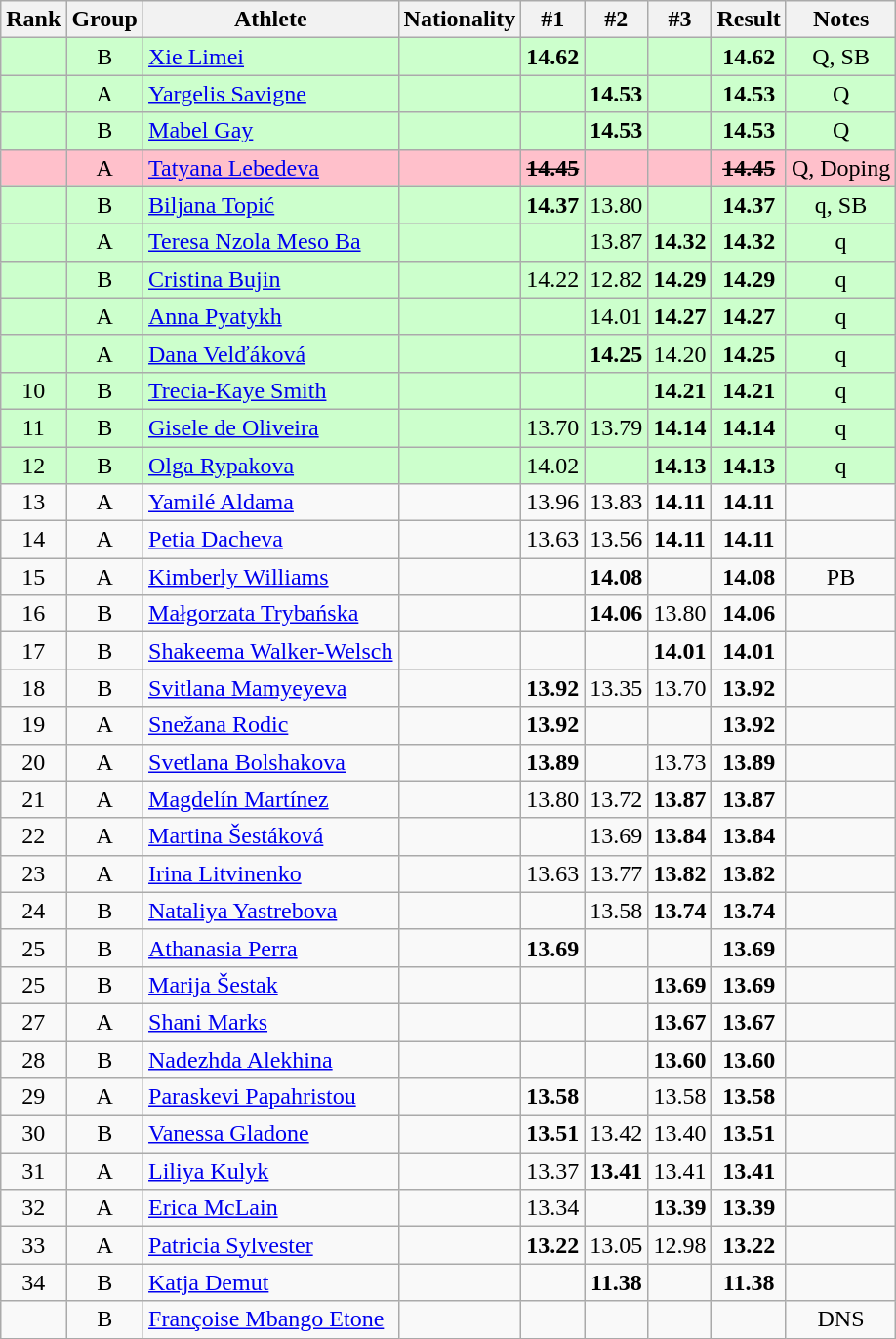<table class="wikitable sortable" style="text-align:center">
<tr>
<th>Rank</th>
<th>Group</th>
<th>Athlete</th>
<th>Nationality</th>
<th>#1</th>
<th>#2</th>
<th>#3</th>
<th>Result</th>
<th>Notes</th>
</tr>
<tr bgcolor=ccffcc>
<td></td>
<td>B</td>
<td align=left><a href='#'>Xie Limei</a></td>
<td align=left></td>
<td><strong>14.62</strong></td>
<td></td>
<td></td>
<td><strong>14.62</strong></td>
<td>Q, SB</td>
</tr>
<tr bgcolor=ccffcc>
<td></td>
<td>A</td>
<td align=left><a href='#'>Yargelis Savigne</a></td>
<td align=left></td>
<td></td>
<td><strong>14.53</strong></td>
<td></td>
<td><strong>14.53</strong></td>
<td>Q</td>
</tr>
<tr bgcolor=ccffcc>
<td></td>
<td>B</td>
<td align=left><a href='#'>Mabel Gay</a></td>
<td align=left></td>
<td></td>
<td><strong>14.53</strong></td>
<td></td>
<td><strong>14.53</strong></td>
<td>Q</td>
</tr>
<tr bgcolor=pink>
<td></td>
<td>A</td>
<td align=left><a href='#'>Tatyana Lebedeva</a></td>
<td align=left></td>
<td><s><strong>14.45</strong></s></td>
<td></td>
<td></td>
<td><s><strong>14.45</strong></s></td>
<td>Q, Doping</td>
</tr>
<tr bgcolor=ccffcc>
<td></td>
<td>B</td>
<td align=left><a href='#'>Biljana Topić</a></td>
<td align=left></td>
<td><strong>14.37</strong></td>
<td>13.80</td>
<td></td>
<td><strong>14.37</strong></td>
<td>q, SB</td>
</tr>
<tr bgcolor=ccffcc>
<td></td>
<td>A</td>
<td align=left><a href='#'>Teresa Nzola Meso Ba</a></td>
<td align=left></td>
<td></td>
<td>13.87</td>
<td><strong>14.32</strong></td>
<td><strong>14.32</strong></td>
<td>q</td>
</tr>
<tr bgcolor=ccffcc>
<td></td>
<td>B</td>
<td align=left><a href='#'>Cristina Bujin</a></td>
<td align=left></td>
<td>14.22</td>
<td>12.82</td>
<td><strong>14.29</strong></td>
<td><strong>14.29</strong></td>
<td>q</td>
</tr>
<tr bgcolor=ccffcc>
<td></td>
<td>A</td>
<td align=left><a href='#'>Anna Pyatykh</a></td>
<td align=left></td>
<td></td>
<td>14.01</td>
<td><strong>14.27</strong></td>
<td><strong>14.27</strong></td>
<td>q</td>
</tr>
<tr bgcolor=ccffcc>
<td></td>
<td>A</td>
<td align=left><a href='#'>Dana Velďáková</a></td>
<td align=left></td>
<td></td>
<td><strong>14.25</strong></td>
<td>14.20</td>
<td><strong>14.25</strong></td>
<td>q</td>
</tr>
<tr bgcolor=ccffcc>
<td>10</td>
<td>B</td>
<td align=left><a href='#'>Trecia-Kaye Smith</a></td>
<td align=left></td>
<td></td>
<td></td>
<td><strong>14.21</strong></td>
<td><strong>14.21</strong></td>
<td>q</td>
</tr>
<tr bgcolor=ccffcc>
<td>11</td>
<td>B</td>
<td align=left><a href='#'>Gisele de Oliveira</a></td>
<td align=left></td>
<td>13.70</td>
<td>13.79</td>
<td><strong>14.14</strong></td>
<td><strong>14.14</strong></td>
<td>q</td>
</tr>
<tr bgcolor=ccffcc>
<td>12</td>
<td>B</td>
<td align=left><a href='#'>Olga Rypakova</a></td>
<td align=left></td>
<td>14.02</td>
<td></td>
<td><strong>14.13</strong></td>
<td><strong>14.13</strong></td>
<td>q</td>
</tr>
<tr>
<td>13</td>
<td>A</td>
<td align=left><a href='#'>Yamilé Aldama</a></td>
<td align=left></td>
<td>13.96</td>
<td>13.83</td>
<td><strong>14.11</strong></td>
<td><strong>14.11</strong></td>
<td></td>
</tr>
<tr>
<td>14</td>
<td>A</td>
<td align=left><a href='#'>Petia Dacheva</a></td>
<td align=left></td>
<td>13.63</td>
<td>13.56</td>
<td><strong>14.11</strong></td>
<td><strong>14.11</strong></td>
<td></td>
</tr>
<tr>
<td>15</td>
<td>A</td>
<td align=left><a href='#'>Kimberly Williams</a></td>
<td align=left></td>
<td></td>
<td><strong>14.08</strong></td>
<td></td>
<td><strong>14.08</strong></td>
<td>PB</td>
</tr>
<tr>
<td>16</td>
<td>B</td>
<td align=left><a href='#'>Małgorzata Trybańska</a></td>
<td align=left></td>
<td></td>
<td><strong>14.06</strong></td>
<td>13.80</td>
<td><strong>14.06</strong></td>
<td></td>
</tr>
<tr>
<td>17</td>
<td>B</td>
<td align=left><a href='#'>Shakeema Walker-Welsch</a></td>
<td align=left></td>
<td></td>
<td></td>
<td><strong>14.01</strong></td>
<td><strong>14.01</strong></td>
<td></td>
</tr>
<tr>
<td>18</td>
<td>B</td>
<td align=left><a href='#'>Svitlana Mamyeyeva</a></td>
<td align=left></td>
<td><strong>13.92</strong></td>
<td>13.35</td>
<td>13.70</td>
<td><strong>13.92</strong></td>
<td></td>
</tr>
<tr>
<td>19</td>
<td>A</td>
<td align=left><a href='#'>Snežana Rodic</a></td>
<td align=left></td>
<td><strong>13.92</strong></td>
<td></td>
<td></td>
<td><strong>13.92</strong></td>
<td></td>
</tr>
<tr>
<td>20</td>
<td>A</td>
<td align=left><a href='#'>Svetlana Bolshakova</a></td>
<td align=left></td>
<td><strong>13.89</strong></td>
<td></td>
<td>13.73</td>
<td><strong>13.89</strong></td>
<td></td>
</tr>
<tr>
<td>21</td>
<td>A</td>
<td align=left><a href='#'>Magdelín Martínez</a></td>
<td align=left></td>
<td>13.80</td>
<td>13.72</td>
<td><strong>13.87</strong></td>
<td><strong>13.87</strong></td>
<td></td>
</tr>
<tr>
<td>22</td>
<td>A</td>
<td align=left><a href='#'>Martina Šestáková</a></td>
<td align=left></td>
<td></td>
<td>13.69</td>
<td><strong>13.84</strong></td>
<td><strong>13.84</strong></td>
<td></td>
</tr>
<tr>
<td>23</td>
<td>A</td>
<td align=left><a href='#'>Irina Litvinenko</a></td>
<td align=left></td>
<td>13.63</td>
<td>13.77</td>
<td><strong>13.82</strong></td>
<td><strong>13.82</strong></td>
<td></td>
</tr>
<tr>
<td>24</td>
<td>B</td>
<td align=left><a href='#'>Nataliya Yastrebova</a></td>
<td align=left></td>
<td></td>
<td>13.58</td>
<td><strong>13.74</strong></td>
<td><strong>13.74</strong></td>
<td></td>
</tr>
<tr>
<td>25</td>
<td>B</td>
<td align=left><a href='#'>Athanasia Perra</a></td>
<td align=left></td>
<td><strong>13.69</strong></td>
<td></td>
<td></td>
<td><strong>13.69</strong></td>
<td></td>
</tr>
<tr>
<td>25</td>
<td>B</td>
<td align=left><a href='#'>Marija Šestak</a></td>
<td align=left></td>
<td></td>
<td></td>
<td><strong>13.69</strong></td>
<td><strong>13.69</strong></td>
<td></td>
</tr>
<tr>
<td>27</td>
<td>A</td>
<td align=left><a href='#'>Shani Marks</a></td>
<td align=left></td>
<td></td>
<td></td>
<td><strong>13.67</strong></td>
<td><strong>13.67</strong></td>
<td></td>
</tr>
<tr>
<td>28</td>
<td>B</td>
<td align=left><a href='#'>Nadezhda Alekhina</a></td>
<td align=left></td>
<td></td>
<td></td>
<td><strong>13.60</strong></td>
<td><strong>13.60</strong></td>
<td></td>
</tr>
<tr>
<td>29</td>
<td>A</td>
<td align=left><a href='#'>Paraskevi Papahristou</a></td>
<td align=left></td>
<td><strong>13.58</strong></td>
<td></td>
<td>13.58</td>
<td><strong>13.58</strong></td>
<td></td>
</tr>
<tr>
<td>30</td>
<td>B</td>
<td align=left><a href='#'>Vanessa Gladone</a></td>
<td align=left></td>
<td><strong>13.51</strong></td>
<td>13.42</td>
<td>13.40</td>
<td><strong>13.51</strong></td>
<td></td>
</tr>
<tr>
<td>31</td>
<td>A</td>
<td align=left><a href='#'>Liliya Kulyk</a></td>
<td align=left></td>
<td>13.37</td>
<td><strong>13.41</strong></td>
<td>13.41</td>
<td><strong>13.41</strong></td>
<td></td>
</tr>
<tr>
<td>32</td>
<td>A</td>
<td align=left><a href='#'>Erica McLain</a></td>
<td align=left></td>
<td>13.34</td>
<td></td>
<td><strong>13.39</strong></td>
<td><strong>13.39</strong></td>
<td></td>
</tr>
<tr>
<td>33</td>
<td>A</td>
<td align=left><a href='#'>Patricia Sylvester</a></td>
<td align=left></td>
<td><strong>13.22</strong></td>
<td>13.05</td>
<td>12.98</td>
<td><strong>13.22</strong></td>
<td></td>
</tr>
<tr>
<td>34</td>
<td>B</td>
<td align=left><a href='#'>Katja Demut</a></td>
<td align=left></td>
<td></td>
<td><strong>11.38</strong></td>
<td></td>
<td><strong>11.38</strong></td>
<td></td>
</tr>
<tr>
<td></td>
<td>B</td>
<td align=left><a href='#'>Françoise Mbango Etone</a></td>
<td align=left></td>
<td></td>
<td></td>
<td></td>
<td></td>
<td>DNS</td>
</tr>
</table>
